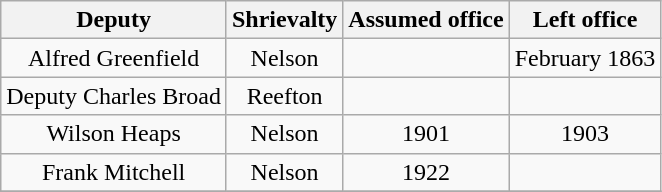<table class="wikitable plainrowheaders" style="text-align:center;">
<tr>
<th>Deputy</th>
<th>Shrievalty</th>
<th>Assumed office</th>
<th>Left office</th>
</tr>
<tr>
<td>Alfred Greenfield</td>
<td>Nelson</td>
<td></td>
<td>February 1863</td>
</tr>
<tr>
<td>Deputy Charles Broad</td>
<td>Reefton</td>
<td></td>
<td></td>
</tr>
<tr>
<td>Wilson Heaps</td>
<td>Nelson</td>
<td>1901</td>
<td>1903</td>
</tr>
<tr>
<td>Frank Mitchell</td>
<td>Nelson</td>
<td>1922</td>
<td></td>
</tr>
<tr>
</tr>
</table>
